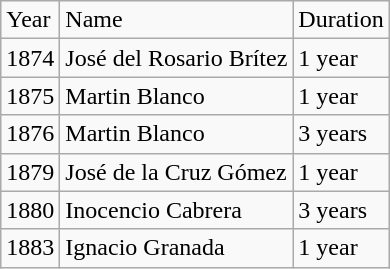<table class="wikitable">
<tr>
<td>Year</td>
<td>Name</td>
<td>Duration</td>
</tr>
<tr>
<td>1874</td>
<td>José del Rosario Brítez</td>
<td>1 year</td>
</tr>
<tr>
<td>1875</td>
<td>Martin Blanco</td>
<td>1 year</td>
</tr>
<tr>
<td>1876</td>
<td>Martin Blanco</td>
<td>3 years</td>
</tr>
<tr>
<td>1879</td>
<td>José de la Cruz Gómez</td>
<td>1 year</td>
</tr>
<tr>
<td>1880</td>
<td>Inocencio Cabrera</td>
<td>3 years</td>
</tr>
<tr>
<td>1883</td>
<td>Ignacio Granada</td>
<td>1 year</td>
</tr>
</table>
